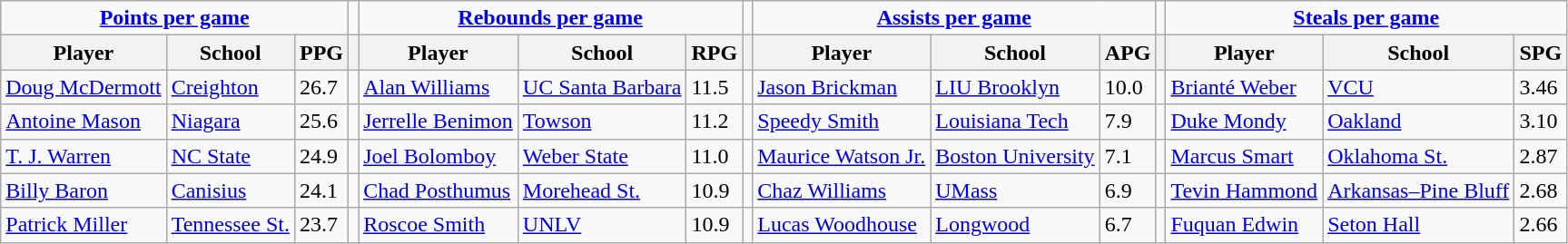<table class="wikitable" style="text-align: left;">
<tr>
<td colspan=3 style="text-align:center;"><strong><a href='#'>Points per game</a></strong></td>
<td></td>
<td colspan=3 style="text-align:center;"><strong><a href='#'>Rebounds per game</a></strong></td>
<td></td>
<td colspan=3 style="text-align:center;"><strong><a href='#'>Assists per game</a></strong></td>
<td></td>
<td colspan=3 style="text-align:center;"><strong><a href='#'>Steals per game</a></strong></td>
</tr>
<tr>
<th>Player</th>
<th>School</th>
<th>PPG</th>
<th></th>
<th>Player</th>
<th>School</th>
<th>RPG</th>
<th></th>
<th>Player</th>
<th>School</th>
<th>APG</th>
<th></th>
<th>Player</th>
<th>School</th>
<th>SPG</th>
</tr>
<tr>
<td align="left"><a href='#'>Doug McDermott</a></td>
<td><a href='#'>Creighton</a></td>
<td>26.7</td>
<td></td>
<td><a href='#'>Alan Williams</a></td>
<td><a href='#'>UC Santa Barbara</a></td>
<td>11.5</td>
<td></td>
<td><a href='#'>Jason Brickman</a></td>
<td><a href='#'>LIU Brooklyn</a></td>
<td>10.0</td>
<td></td>
<td><a href='#'>Brianté Weber</a></td>
<td><a href='#'>VCU</a></td>
<td>3.46</td>
</tr>
<tr>
<td align="left"><a href='#'>Antoine Mason</a></td>
<td><a href='#'>Niagara</a></td>
<td>25.6</td>
<td></td>
<td><a href='#'>Jerrelle Benimon</a></td>
<td><a href='#'>Towson</a></td>
<td>11.2</td>
<td></td>
<td><a href='#'>Speedy Smith</a></td>
<td><a href='#'>Louisiana Tech</a></td>
<td>7.9</td>
<td></td>
<td><a href='#'>Duke Mondy</a></td>
<td><a href='#'>Oakland</a></td>
<td>3.10</td>
</tr>
<tr>
<td align="left"><a href='#'>T. J. Warren</a></td>
<td><a href='#'>NC State</a></td>
<td>24.9</td>
<td></td>
<td><a href='#'>Joel Bolomboy</a></td>
<td><a href='#'>Weber State</a></td>
<td>11.0</td>
<td></td>
<td><a href='#'>Maurice Watson Jr.</a></td>
<td><a href='#'>Boston University</a></td>
<td>7.1</td>
<td></td>
<td><a href='#'>Marcus Smart</a></td>
<td><a href='#'>Oklahoma St.</a></td>
<td>2.87</td>
</tr>
<tr>
<td align="left"><a href='#'>Billy Baron</a></td>
<td><a href='#'>Canisius</a></td>
<td>24.1</td>
<td></td>
<td><a href='#'>Chad Posthumus</a></td>
<td><a href='#'>Morehead St.</a></td>
<td>10.9</td>
<td></td>
<td><a href='#'>Chaz Williams</a></td>
<td><a href='#'>UMass</a></td>
<td>6.9</td>
<td></td>
<td><a href='#'>Tevin Hammond</a></td>
<td><a href='#'>Arkansas–Pine Bluff</a></td>
<td>2.68</td>
</tr>
<tr>
<td align="left"><a href='#'>Patrick Miller</a></td>
<td><a href='#'>Tennessee St.</a></td>
<td>23.7</td>
<td></td>
<td><a href='#'>Roscoe Smith</a></td>
<td><a href='#'>UNLV</a></td>
<td>10.9</td>
<td></td>
<td><a href='#'>Lucas Woodhouse</a></td>
<td><a href='#'>Longwood</a></td>
<td>6.7</td>
<td></td>
<td><a href='#'>Fuquan Edwin</a></td>
<td><a href='#'>Seton Hall</a></td>
<td>2.66</td>
</tr>
</table>
